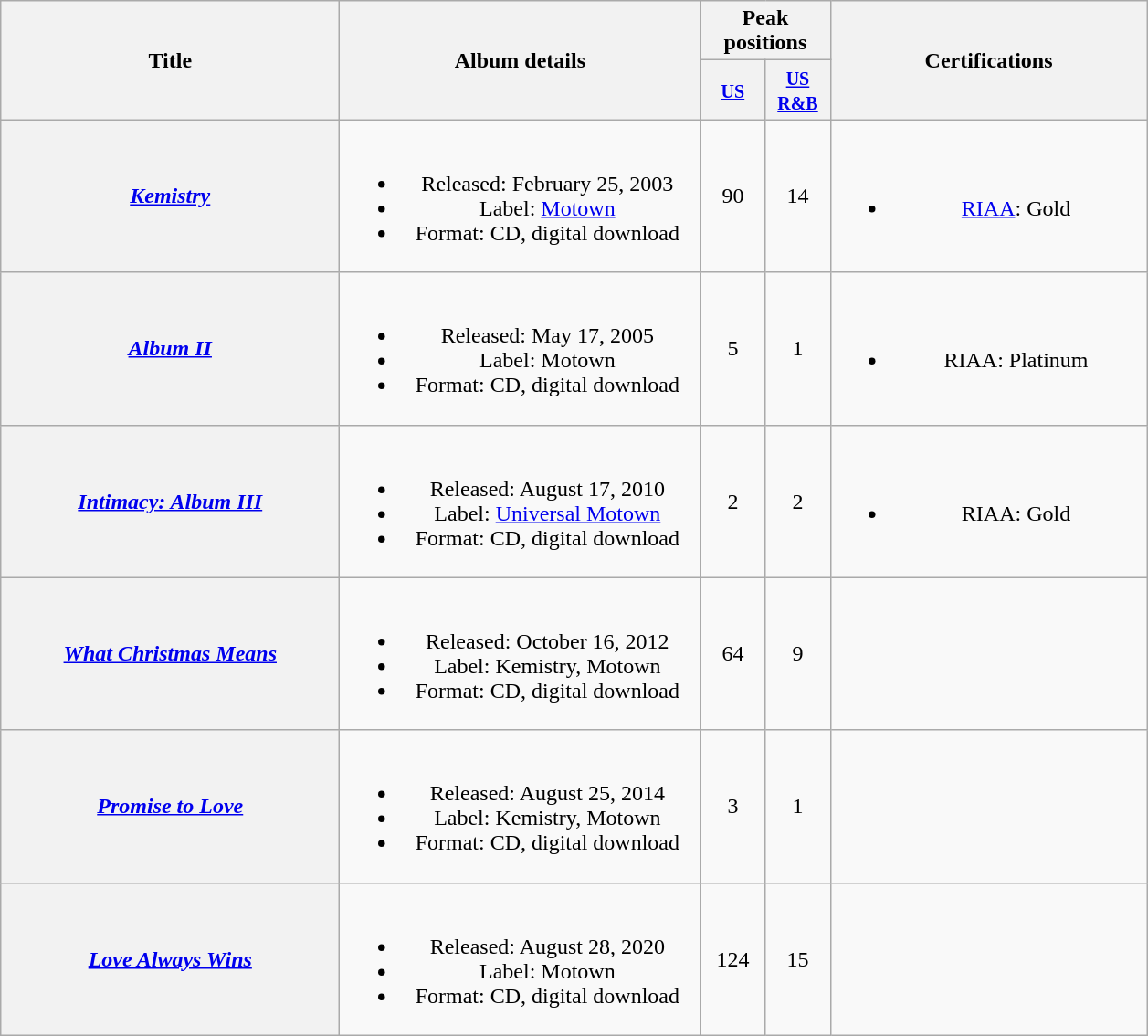<table class="wikitable plainrowheaders" style="text-align:center;" border="1">
<tr>
<th scope="col" rowspan="2" style="width:15em;">Title</th>
<th scope="col" rowspan="2" style="width:16em;">Album details</th>
<th scope="col" colspan="2">Peak positions</th>
<th scope="col" rowspan="2" style="width:14em;">Certifications</th>
</tr>
<tr>
<th width="40" align="center"><small><a href='#'>US</a></small><br></th>
<th width=40 align=center><small><a href='#'>US R&B</a></small><br></th>
</tr>
<tr>
<th scope="row"><em><a href='#'>Kemistry</a></em></th>
<td><br><ul><li>Released: February 25, 2003</li><li>Label: <a href='#'>Motown</a></li><li>Format: CD, digital download</li></ul></td>
<td align=center>90</td>
<td align=center>14</td>
<td align=center><br><ul><li><a href='#'>RIAA</a>: Gold</li></ul></td>
</tr>
<tr>
<th scope="row"><em><a href='#'>Album II</a></em></th>
<td><br><ul><li>Released: May 17, 2005</li><li>Label: Motown</li><li>Format: CD, digital download</li></ul></td>
<td align=center>5</td>
<td align=center>1</td>
<td align=center><br><ul><li>RIAA: Platinum</li></ul></td>
</tr>
<tr>
<th scope="row"><em><a href='#'>Intimacy: Album III</a></em></th>
<td><br><ul><li>Released: August 17, 2010</li><li>Label: <a href='#'>Universal Motown</a></li><li>Format: CD, digital download</li></ul></td>
<td align=center>2</td>
<td align=center>2</td>
<td align=center><br><ul><li>RIAA: Gold</li></ul></td>
</tr>
<tr>
<th scope="row"><em><a href='#'>What Christmas Means</a></em></th>
<td><br><ul><li>Released: October 16, 2012</li><li>Label: Kemistry, Motown</li><li>Format: CD, digital download</li></ul></td>
<td align=center>64</td>
<td align=center>9</td>
<td align=center></td>
</tr>
<tr>
<th scope="row"><em><a href='#'>Promise to Love</a></em></th>
<td><br><ul><li>Released: August 25, 2014</li><li>Label: Kemistry, Motown</li><li>Format: CD, digital download</li></ul></td>
<td align=center>3</td>
<td align=center>1</td>
<td align=center></td>
</tr>
<tr>
<th scope="row"><em><a href='#'>Love Always Wins</a></em></th>
<td><br><ul><li>Released: August 28, 2020</li><li>Label: Motown</li><li>Format: CD, digital download</li></ul></td>
<td align=center>124</td>
<td align=center>15</td>
<td align=center></td>
</tr>
</table>
